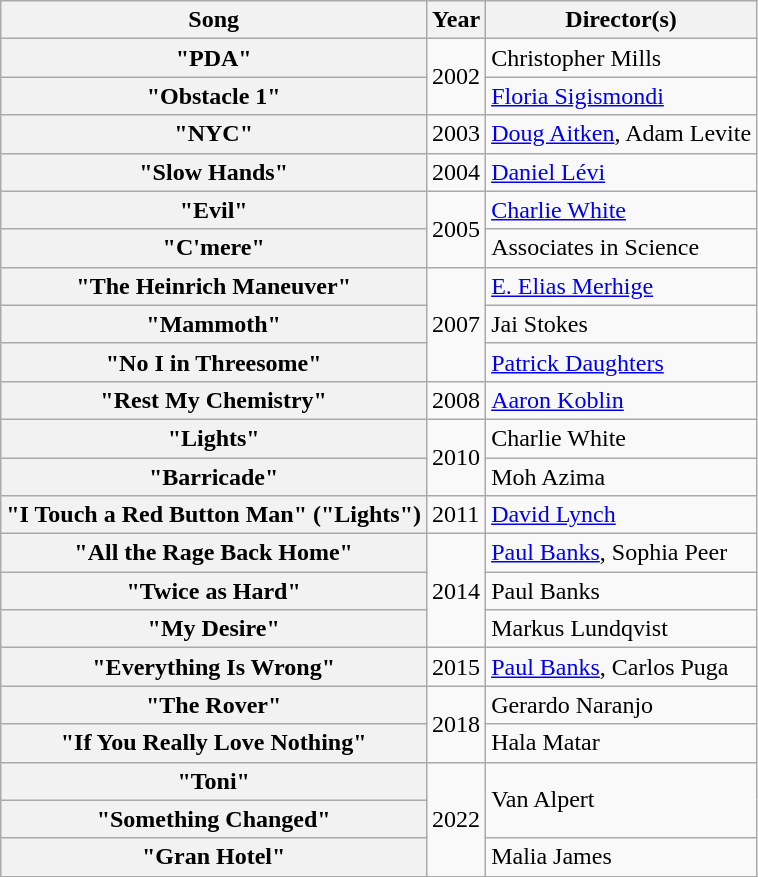<table class="wikitable plainrowheaders">
<tr>
<th>Song</th>
<th>Year</th>
<th>Director(s)</th>
</tr>
<tr>
<th scope="row">"PDA"</th>
<td rowspan="2">2002</td>
<td>Christopher Mills</td>
</tr>
<tr>
<th scope="row">"Obstacle 1"</th>
<td><a href='#'>Floria Sigismondi</a></td>
</tr>
<tr>
<th scope="row">"NYC"</th>
<td>2003</td>
<td><a href='#'>Doug Aitken</a>, Adam Levite</td>
</tr>
<tr>
<th scope="row">"Slow Hands"</th>
<td>2004</td>
<td><a href='#'>Daniel Lévi</a></td>
</tr>
<tr>
<th scope="row">"Evil"</th>
<td rowspan="2">2005</td>
<td><a href='#'>Charlie White</a></td>
</tr>
<tr>
<th scope="row">"C'mere"</th>
<td>Associates in Science</td>
</tr>
<tr>
<th scope="row">"The Heinrich Maneuver"</th>
<td rowspan="3">2007</td>
<td><a href='#'>E. Elias Merhige</a></td>
</tr>
<tr>
<th scope="row">"Mammoth"</th>
<td>Jai Stokes</td>
</tr>
<tr>
<th scope="row">"No I in Threesome"</th>
<td><a href='#'>Patrick Daughters</a></td>
</tr>
<tr>
<th scope="row">"Rest My Chemistry"</th>
<td>2008</td>
<td><a href='#'>Aaron Koblin</a></td>
</tr>
<tr>
<th scope="row">"Lights"</th>
<td rowspan="2">2010</td>
<td>Charlie White</td>
</tr>
<tr>
<th scope="row">"Barricade"</th>
<td>Moh Azima</td>
</tr>
<tr>
<th scope="row">"I Touch a Red Button Man" ("Lights")</th>
<td>2011</td>
<td><a href='#'>David Lynch</a></td>
</tr>
<tr>
<th scope="row">"All the Rage Back Home"</th>
<td rowspan="3">2014</td>
<td><a href='#'>Paul Banks</a>, Sophia Peer</td>
</tr>
<tr>
<th scope="row">"Twice as Hard"</th>
<td>Paul Banks</td>
</tr>
<tr>
<th scope="row">"My Desire"</th>
<td>Markus Lundqvist</td>
</tr>
<tr>
<th scope="row">"Everything Is Wrong"</th>
<td>2015</td>
<td><a href='#'>Paul Banks</a>, Carlos Puga</td>
</tr>
<tr>
<th scope="row">"The Rover"</th>
<td rowspan="2">2018</td>
<td>Gerardo Naranjo</td>
</tr>
<tr>
<th scope="row">"If You Really Love Nothing"</th>
<td>Hala Matar</td>
</tr>
<tr>
<th scope="row">"Toni"</th>
<td rowspan="3">2022</td>
<td rowspan="2">Van Alpert</td>
</tr>
<tr>
<th scope="row">"Something Changed"</th>
</tr>
<tr>
<th scope="row">"Gran Hotel"</th>
<td>Malia James</td>
</tr>
</table>
